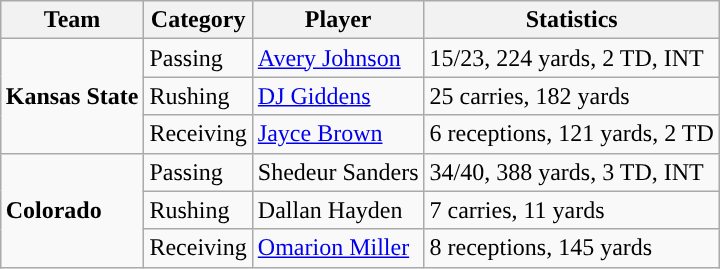<table class="wikitable" style="float: right;">
<tr>
<th>Team</th>
<th>Category</th>
<th>Player</th>
<th>Statistics</th>
</tr>
<tr>
<td rowspan=3><strong>Kansas State</strong></td>
<td>Passing</td>
<td><a href='#'>Avery Johnson</a></td>
<td>15/23, 224 yards, 2 TD, INT</td>
</tr>
<tr>
<td>Rushing</td>
<td><a href='#'>DJ Giddens</a></td>
<td>25 carries, 182 yards</td>
</tr>
<tr>
<td>Receiving</td>
<td><a href='#'>Jayce Brown</a></td>
<td>6 receptions, 121 yards, 2 TD</td>
</tr>
<tr>
<td rowspan=3><strong>Colorado</strong></td>
<td>Passing</td>
<td>Shedeur Sanders</td>
<td>34/40, 388 yards, 3 TD, INT</td>
</tr>
<tr>
<td>Rushing</td>
<td>Dallan Hayden</td>
<td>7 carries, 11 yards</td>
</tr>
<tr>
<td>Receiving</td>
<td><a href='#'>Omarion Miller</a></td>
<td>8 receptions, 145 yards</td>
</tr>
</table>
